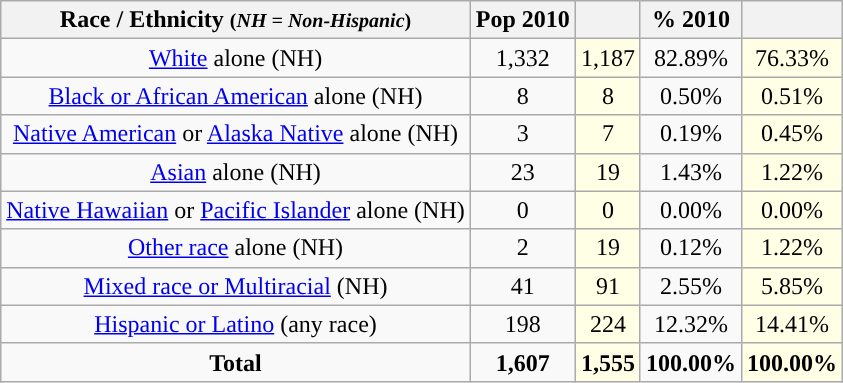<table class="wikitable" style="text-align:center;">
<tr>
<th>Race / Ethnicity <small>(<em>NH = Non-Hispanic</em>)</small></th>
<th>Pop 2010</th>
<th></th>
<th>% 2010</th>
<th></th>
</tr>
<tr>
<td><a href='#'>White</a> alone (NH)</td>
<td>1,332</td>
<td style='background: #ffffe6;'>1,187</td>
<td>82.89%</td>
<td style='background: #ffffe6;'>76.33%</td>
</tr>
<tr>
<td><a href='#'>Black or African American</a> alone (NH)</td>
<td>8</td>
<td style='background: #ffffe6;'>8</td>
<td>0.50%</td>
<td style='background: #ffffe6;'>0.51%</td>
</tr>
<tr>
<td><a href='#'>Native American</a> or <a href='#'>Alaska Native</a> alone (NH)</td>
<td>3</td>
<td style='background: #ffffe6;'>7</td>
<td>0.19%</td>
<td style='background: #ffffe6;'>0.45%</td>
</tr>
<tr>
<td><a href='#'>Asian</a> alone (NH)</td>
<td>23</td>
<td style='background: #ffffe6;'>19</td>
<td>1.43%</td>
<td style='background: #ffffe6;'>1.22%</td>
</tr>
<tr>
<td><a href='#'>Native Hawaiian</a> or <a href='#'>Pacific Islander</a> alone (NH)</td>
<td>0</td>
<td style='background: #ffffe6;'>0</td>
<td>0.00%</td>
<td style='background: #ffffe6;'>0.00%</td>
</tr>
<tr>
<td><a href='#'>Other race</a> alone (NH)</td>
<td>2</td>
<td style='background: #ffffe6;'>19</td>
<td>0.12%</td>
<td style='background: #ffffe6;'>1.22%</td>
</tr>
<tr>
<td><a href='#'>Mixed race or Multiracial</a> (NH)</td>
<td>41</td>
<td style='background: #ffffe6;'>91</td>
<td>2.55%</td>
<td style='background: #ffffe6;'>5.85%</td>
</tr>
<tr>
<td><a href='#'>Hispanic or Latino</a> (any race)</td>
<td>198</td>
<td style='background: #ffffe6;'>224</td>
<td>12.32%</td>
<td style='background: #ffffe6;'>14.41%</td>
</tr>
<tr>
<td><strong>Total</strong></td>
<td><strong>1,607</strong></td>
<td style='background: #ffffe6;'><strong>1,555</strong></td>
<td><strong>100.00%</strong></td>
<td style='background: #ffffe6;'><strong>100.00%</strong></td>
</tr>
</table>
